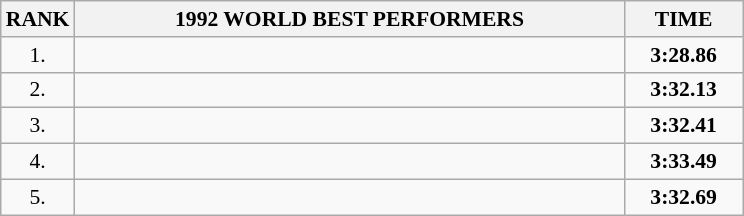<table class="wikitable" style="border-collapse: collapse; font-size: 90%;">
<tr>
<th>RANK</th>
<th align="center" style="width: 25em">1992 WORLD BEST PERFORMERS</th>
<th align="center" style="width: 5em">TIME</th>
</tr>
<tr>
<td align="center">1.</td>
<td></td>
<td align="center"><strong>3:28.86</strong></td>
</tr>
<tr>
<td align="center">2.</td>
<td></td>
<td align="center"><strong>3:32.13</strong></td>
</tr>
<tr>
<td align="center">3.</td>
<td></td>
<td align="center"><strong>3:32.41</strong></td>
</tr>
<tr>
<td align="center">4.</td>
<td></td>
<td align="center"><strong>3:33.49</strong></td>
</tr>
<tr>
<td align="center">5.</td>
<td></td>
<td align="center"><strong>3:32.69</strong></td>
</tr>
</table>
